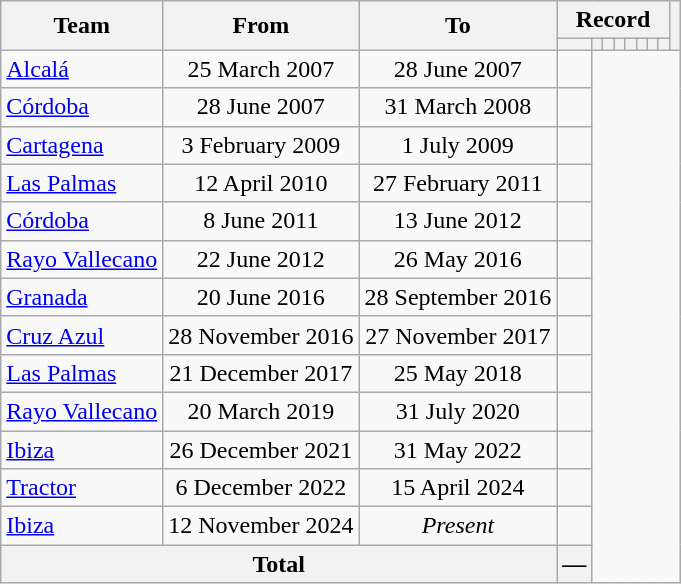<table class="wikitable" style="text-align: center">
<tr>
<th rowspan="2">Team</th>
<th rowspan="2">From</th>
<th rowspan="2">To</th>
<th colspan="8">Record</th>
<th rowspan=2></th>
</tr>
<tr>
<th></th>
<th></th>
<th></th>
<th></th>
<th></th>
<th></th>
<th></th>
<th></th>
</tr>
<tr>
<td align="left"><a href='#'>Alcalá</a></td>
<td>25 March 2007</td>
<td>28 June 2007<br></td>
<td></td>
</tr>
<tr>
<td align="left"><a href='#'>Córdoba</a></td>
<td>28 June 2007</td>
<td>31 March 2008<br></td>
<td></td>
</tr>
<tr>
<td align="left"><a href='#'>Cartagena</a></td>
<td>3 February 2009</td>
<td>1 July 2009<br></td>
<td></td>
</tr>
<tr>
<td align="left"><a href='#'>Las Palmas</a></td>
<td>12 April 2010</td>
<td>27 February 2011<br></td>
<td></td>
</tr>
<tr>
<td align="left"><a href='#'>Córdoba</a></td>
<td>8 June 2011</td>
<td>13 June 2012<br></td>
<td></td>
</tr>
<tr>
<td align="left"><a href='#'>Rayo Vallecano</a></td>
<td>22 June 2012</td>
<td>26 May 2016<br></td>
<td></td>
</tr>
<tr>
<td align="left"><a href='#'>Granada</a></td>
<td>20 June 2016</td>
<td>28 September 2016<br></td>
<td></td>
</tr>
<tr>
<td align="left"><a href='#'>Cruz Azul</a></td>
<td>28 November 2016</td>
<td>27 November 2017<br></td>
<td></td>
</tr>
<tr>
<td align="left"><a href='#'>Las Palmas</a></td>
<td>21 December 2017</td>
<td>25 May 2018<br></td>
<td></td>
</tr>
<tr>
<td align="left"><a href='#'>Rayo Vallecano</a></td>
<td>20 March 2019</td>
<td>31 July 2020<br></td>
<td></td>
</tr>
<tr>
<td align="left"><a href='#'>Ibiza</a></td>
<td>26 December 2021</td>
<td>31 May 2022<br></td>
<td></td>
</tr>
<tr>
<td align="left"><a href='#'>Tractor</a></td>
<td>6 December 2022</td>
<td>15 April 2024<br></td>
<td></td>
</tr>
<tr>
<td align="left"><a href='#'>Ibiza</a></td>
<td>12 November 2024</td>
<td><em>Present</em><br></td>
<td></td>
</tr>
<tr>
<th colspan="3">Total<br></th>
<th>—</th>
</tr>
</table>
